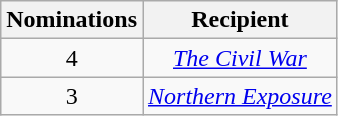<table class="wikitable sortable" rowspan="2" style="text-align:center;" background: #f6e39c;>
<tr>
<th scope="col" style="width:55px;">Nominations</th>
<th scope="col" style="text-align:center;">Recipient</th>
</tr>
<tr>
<td rowspan="1" style="text-align:center">4</td>
<td><em><a href='#'>The Civil War</a></em></td>
</tr>
<tr>
<td rowspan="1" style="text-align:center">3</td>
<td><em><a href='#'>Northern Exposure</a></em></td>
</tr>
</table>
